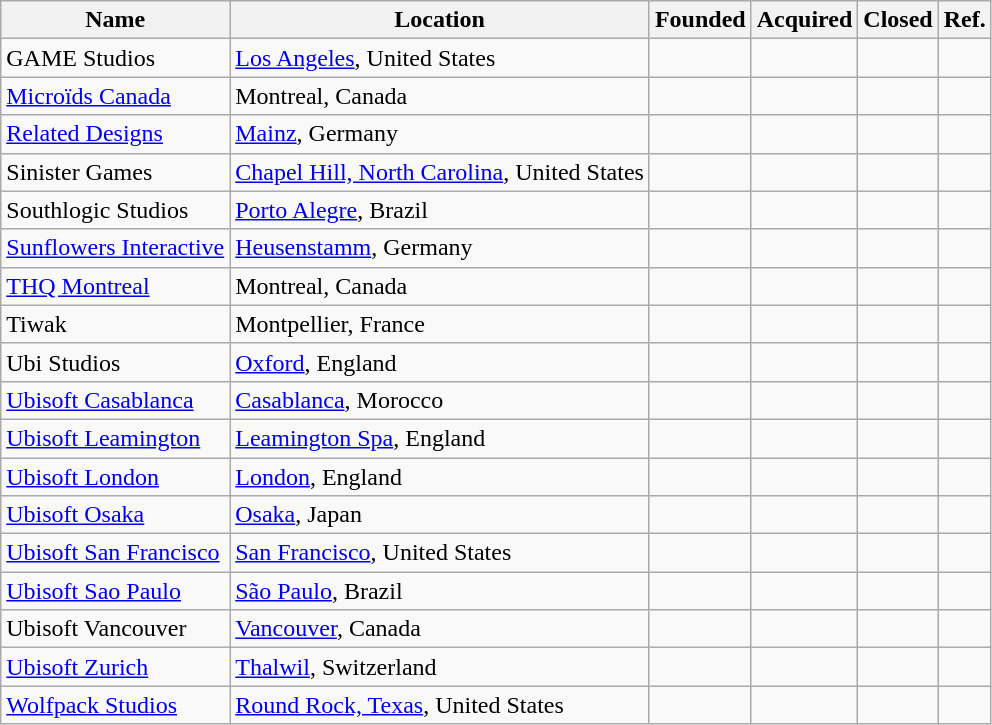<table class="wikitable sortable">
<tr>
<th>Name</th>
<th>Location</th>
<th>Founded</th>
<th>Acquired</th>
<th>Closed</th>
<th>Ref.</th>
</tr>
<tr>
<td>GAME Studios</td>
<td><a href='#'>Los Angeles</a>, United States</td>
<td></td>
<td></td>
<td></td>
<td></td>
</tr>
<tr>
<td><a href='#'>Microïds Canada</a></td>
<td>Montreal, Canada</td>
<td></td>
<td></td>
<td></td>
<td></td>
</tr>
<tr>
<td><a href='#'>Related Designs</a></td>
<td><a href='#'>Mainz</a>, Germany</td>
<td></td>
<td></td>
<td></td>
<td></td>
</tr>
<tr>
<td>Sinister Games</td>
<td><a href='#'>Chapel Hill, North Carolina</a>, United States</td>
<td></td>
<td></td>
<td></td>
<td></td>
</tr>
<tr>
<td>Southlogic Studios</td>
<td><a href='#'>Porto Alegre</a>, Brazil</td>
<td></td>
<td></td>
<td></td>
<td></td>
</tr>
<tr>
<td><a href='#'>Sunflowers Interactive</a></td>
<td><a href='#'>Heusenstamm</a>, Germany</td>
<td></td>
<td></td>
<td></td>
<td></td>
</tr>
<tr>
<td><a href='#'>THQ Montreal</a></td>
<td>Montreal, Canada</td>
<td></td>
<td></td>
<td></td>
<td></td>
</tr>
<tr>
<td>Tiwak</td>
<td>Montpellier, France</td>
<td></td>
<td></td>
<td></td>
<td></td>
</tr>
<tr>
<td>Ubi Studios</td>
<td><a href='#'>Oxford</a>, England</td>
<td></td>
<td></td>
<td></td>
<td></td>
</tr>
<tr>
<td><a href='#'>Ubisoft Casablanca</a></td>
<td><a href='#'>Casablanca</a>, Morocco</td>
<td></td>
<td></td>
<td></td>
<td></td>
</tr>
<tr>
<td><a href='#'>Ubisoft Leamington</a></td>
<td><a href='#'>Leamington Spa</a>, England</td>
<td></td>
<td></td>
<td></td>
<td></td>
</tr>
<tr>
<td><a href='#'>Ubisoft London</a></td>
<td><a href='#'>London</a>, England</td>
<td></td>
<td></td>
<td></td>
<td></td>
</tr>
<tr>
<td><a href='#'>Ubisoft Osaka</a></td>
<td><a href='#'>Osaka</a>, Japan</td>
<td></td>
<td></td>
<td></td>
<td></td>
</tr>
<tr>
<td><a href='#'>Ubisoft San Francisco</a></td>
<td><a href='#'>San Francisco</a>, United States</td>
<td></td>
<td></td>
<td></td>
<td></td>
</tr>
<tr>
<td><a href='#'>Ubisoft Sao Paulo</a></td>
<td><a href='#'>São Paulo</a>, Brazil</td>
<td></td>
<td></td>
<td></td>
<td></td>
</tr>
<tr>
<td>Ubisoft Vancouver</td>
<td><a href='#'>Vancouver</a>, Canada</td>
<td></td>
<td></td>
<td></td>
<td></td>
</tr>
<tr>
<td><a href='#'>Ubisoft Zurich</a></td>
<td><a href='#'>Thalwil</a>, Switzerland</td>
<td></td>
<td></td>
<td></td>
<td></td>
</tr>
<tr>
<td><a href='#'>Wolfpack Studios</a></td>
<td><a href='#'>Round Rock, Texas</a>, United States</td>
<td></td>
<td></td>
<td></td>
<td></td>
</tr>
</table>
